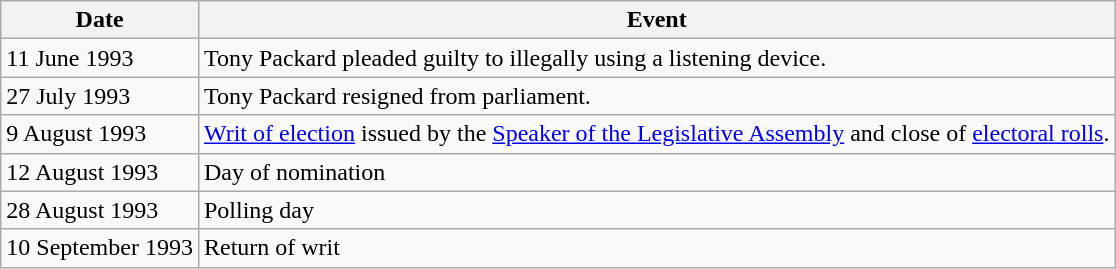<table class="wikitable">
<tr>
<th>Date</th>
<th>Event</th>
</tr>
<tr>
<td>11 June 1993</td>
<td>Tony Packard pleaded guilty to illegally using a listening device.</td>
</tr>
<tr>
<td>27 July 1993</td>
<td>Tony Packard resigned from parliament.</td>
</tr>
<tr>
<td>9 August 1993</td>
<td><a href='#'>Writ of election</a> issued by the <a href='#'>Speaker of the Legislative Assembly</a> and close of <a href='#'>electoral rolls</a>.</td>
</tr>
<tr>
<td>12 August 1993</td>
<td>Day of nomination</td>
</tr>
<tr>
<td>28 August 1993</td>
<td>Polling day</td>
</tr>
<tr>
<td>10 September 1993</td>
<td>Return of writ</td>
</tr>
</table>
